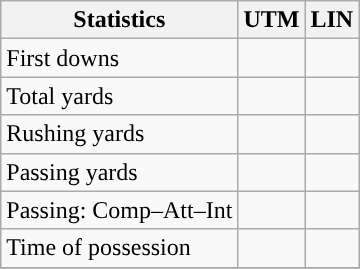<table class="wikitable" style="float: left;">
<tr>
<th>Statistics</th>
<th>UTM</th>
<th>LIN</th>
</tr>
<tr>
<td>First downs</td>
<td></td>
<td></td>
</tr>
<tr>
<td>Total yards</td>
<td></td>
<td></td>
</tr>
<tr>
<td>Rushing yards</td>
<td></td>
<td></td>
</tr>
<tr>
<td>Passing yards</td>
<td></td>
<td></td>
</tr>
<tr>
<td>Passing: Comp–Att–Int</td>
<td></td>
<td></td>
</tr>
<tr>
<td>Time of possession</td>
<td></td>
<td></td>
</tr>
<tr>
</tr>
</table>
